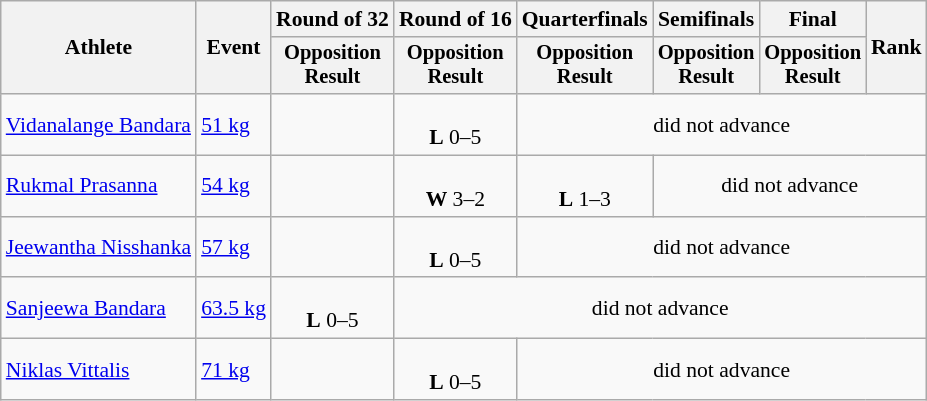<table class="wikitable" style="font-size:90%;">
<tr>
<th rowspan=2>Athlete</th>
<th rowspan=2>Event</th>
<th>Round of 32</th>
<th>Round of 16</th>
<th>Quarterfinals</th>
<th>Semifinals</th>
<th>Final</th>
<th rowspan=2>Rank</th>
</tr>
<tr style="font-size:95%">
<th>Opposition<br>Result</th>
<th>Opposition<br>Result</th>
<th>Opposition<br>Result</th>
<th>Opposition<br>Result</th>
<th>Opposition<br>Result</th>
</tr>
<tr align=center>
<td align=left><a href='#'>Vidanalange Bandara</a></td>
<td align=left><a href='#'>51 kg</a></td>
<td></td>
<td><br><strong>L</strong> 0–5</td>
<td colspan=4>did not advance</td>
</tr>
<tr align=center>
<td align=left><a href='#'>Rukmal Prasanna</a></td>
<td align=left><a href='#'>54 kg</a></td>
<td></td>
<td><br><strong>W</strong> 3–2</td>
<td><br><strong>L</strong> 1–3</td>
<td colspan=3>did not advance</td>
</tr>
<tr align=center>
<td align=left><a href='#'>Jeewantha Nisshanka</a></td>
<td align=left><a href='#'>57 kg</a></td>
<td></td>
<td><br><strong>L</strong> 0–5</td>
<td colspan=4>did not advance</td>
</tr>
<tr align=center>
<td align=left><a href='#'>Sanjeewa Bandara</a></td>
<td align=left><a href='#'>63.5 kg</a></td>
<td><br><strong>L</strong> 0–5</td>
<td colspan=5>did not advance</td>
</tr>
<tr align=center>
<td align=left><a href='#'>Niklas Vittalis</a></td>
<td align=left><a href='#'>71 kg</a></td>
<td></td>
<td><br><strong>L</strong> 0–5</td>
<td colspan=4>did not advance</td>
</tr>
</table>
